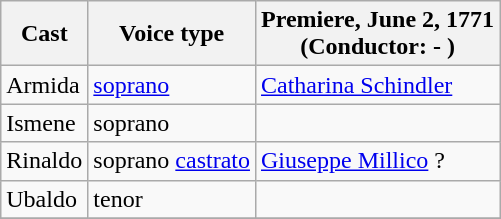<table class="wikitable">
<tr>
<th>Cast</th>
<th>Voice type</th>
<th>Premiere, June 2, 1771<br>(Conductor: - )</th>
</tr>
<tr>
<td>Armida</td>
<td><a href='#'>soprano</a></td>
<td><a href='#'>Catharina Schindler</a></td>
</tr>
<tr>
<td>Ismene</td>
<td>soprano</td>
<td></td>
</tr>
<tr>
<td>Rinaldo</td>
<td>soprano <a href='#'>castrato</a></td>
<td><a href='#'>Giuseppe Millico</a> ?</td>
</tr>
<tr>
<td>Ubaldo</td>
<td>tenor</td>
<td></td>
</tr>
<tr>
</tr>
</table>
